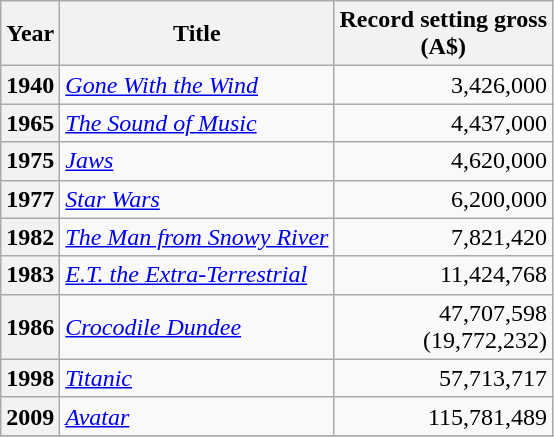<table class="wikitable plainrowheaders">
<tr>
<th scope="col">Year</th>
<th scope="col">Title</th>
<th scope="col">Record setting gross<br>(A$)</th>
</tr>
<tr>
<th scope="row">1940</th>
<td><em><a href='#'>Gone With the Wind</a></em></td>
<td style="text-align:right;">3,426,000</td>
</tr>
<tr>
<th scope="row">1965</th>
<td><em><a href='#'>The Sound of Music</a></em></td>
<td style="text-align:right;">4,437,000</td>
</tr>
<tr>
<th scope="row">1975</th>
<td><em><a href='#'>Jaws</a></em></td>
<td style="text-align:right;">4,620,000</td>
</tr>
<tr>
<th scope="row">1977</th>
<td><em><a href='#'>Star Wars</a></em></td>
<td style="text-align:right;">6,200,000</td>
</tr>
<tr>
<th scope="row">1982</th>
<td><em><a href='#'>The Man from Snowy River</a></em></td>
<td style="text-align:right;">7,821,420</td>
</tr>
<tr>
<th scope="row">1983</th>
<td><em><a href='#'>E.T. the Extra-Terrestrial</a></em></td>
<td style="text-align:right;">11,424,768</td>
</tr>
<tr>
<th scope="row">1986</th>
<td><em><a href='#'>Crocodile Dundee</a></em></td>
<td style="text-align:right;">47,707,598<br>(19,772,232)</td>
</tr>
<tr>
<th scope="row">1998</th>
<td><em><a href='#'>Titanic</a></em></td>
<td style="text-align:right;">57,713,717</td>
</tr>
<tr>
<th scope="row">2009</th>
<td><em><a href='#'>Avatar</a></em></td>
<td style="text-align:right;">115,781,489</td>
</tr>
<tr class="sortbottom" style="text-align:center; font-size:90%">
</tr>
</table>
